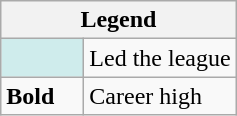<table class="wikitable mw-collapsible mw-collapsed">
<tr>
<th colspan="2">Legend</th>
</tr>
<tr>
<td style="background:#cfecec; width:3em"></td>
<td>Led the league</td>
</tr>
<tr>
<td><strong>Bold</strong></td>
<td>Career high</td>
</tr>
</table>
